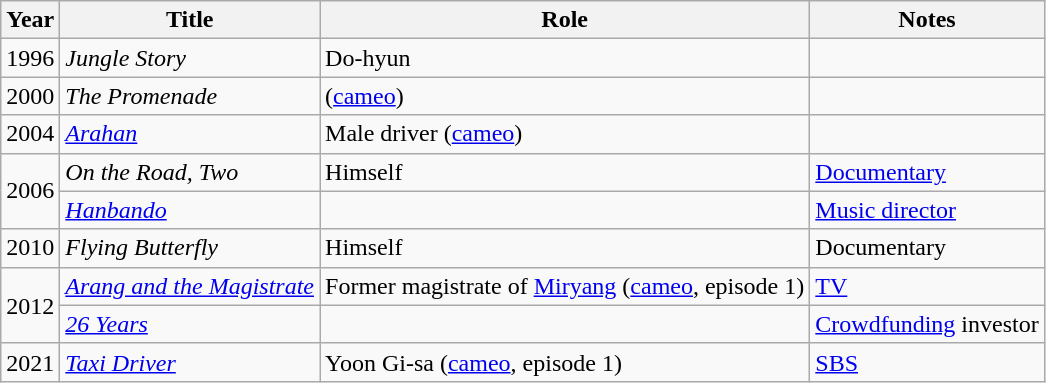<table class="wikitable">
<tr>
<th>Year</th>
<th>Title</th>
<th>Role</th>
<th>Notes</th>
</tr>
<tr>
<td>1996</td>
<td><em>Jungle Story</em></td>
<td>Do-hyun</td>
<td></td>
</tr>
<tr>
<td>2000</td>
<td><em>The Promenade</em></td>
<td>(<a href='#'>cameo</a>)</td>
<td></td>
</tr>
<tr>
<td>2004</td>
<td><em><a href='#'>Arahan</a></em></td>
<td>Male driver (<a href='#'>cameo</a>)</td>
<td></td>
</tr>
<tr>
<td rowspan=2>2006</td>
<td><em>On the Road, Two</em></td>
<td>Himself</td>
<td><a href='#'>Documentary</a></td>
</tr>
<tr>
<td><em><a href='#'>Hanbando</a></em></td>
<td></td>
<td><a href='#'>Music director</a></td>
</tr>
<tr>
<td>2010</td>
<td><em>Flying Butterfly</em></td>
<td>Himself</td>
<td>Documentary</td>
</tr>
<tr>
<td rowspan=2>2012</td>
<td><em><a href='#'>Arang and the Magistrate</a></em></td>
<td>Former magistrate of <a href='#'>Miryang</a> (<a href='#'>cameo</a>, episode 1) </td>
<td><a href='#'>TV</a></td>
</tr>
<tr>
<td><em><a href='#'>26 Years</a></em></td>
<td></td>
<td><a href='#'>Crowdfunding</a> investor</td>
</tr>
<tr>
<td>2021</td>
<td><em><a href='#'>Taxi Driver</a></em></td>
<td>Yoon Gi-sa (<a href='#'>cameo</a>, episode 1)</td>
<td><a href='#'>SBS</a></td>
</tr>
</table>
